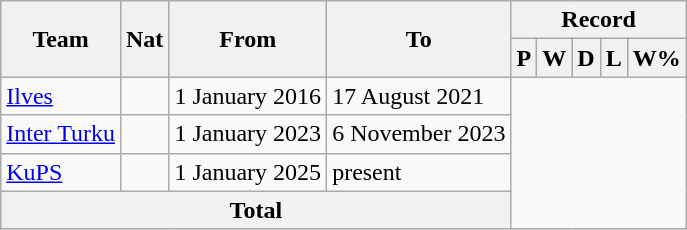<table class="wikitable" style="text-align:center">
<tr>
<th rowspan="2">Team</th>
<th rowspan="2">Nat</th>
<th rowspan="2">From</th>
<th rowspan="2">To</th>
<th colspan="8">Record</th>
</tr>
<tr>
<th>P</th>
<th>W</th>
<th>D</th>
<th>L</th>
<th>W%</th>
</tr>
<tr>
<td align=left><a href='#'>Ilves</a></td>
<td></td>
<td align=left>1 January 2016</td>
<td align=left>17 August 2021<br></td>
</tr>
<tr>
<td align=left><a href='#'>Inter Turku</a></td>
<td></td>
<td align=left>1 January 2023</td>
<td align=left>6 November 2023<br></td>
</tr>
<tr>
<td align=left><a href='#'>KuPS</a></td>
<td></td>
<td align=left>1 January 2025</td>
<td align=left>present<br></td>
</tr>
<tr>
<th colspan="4">Total<br></th>
</tr>
</table>
